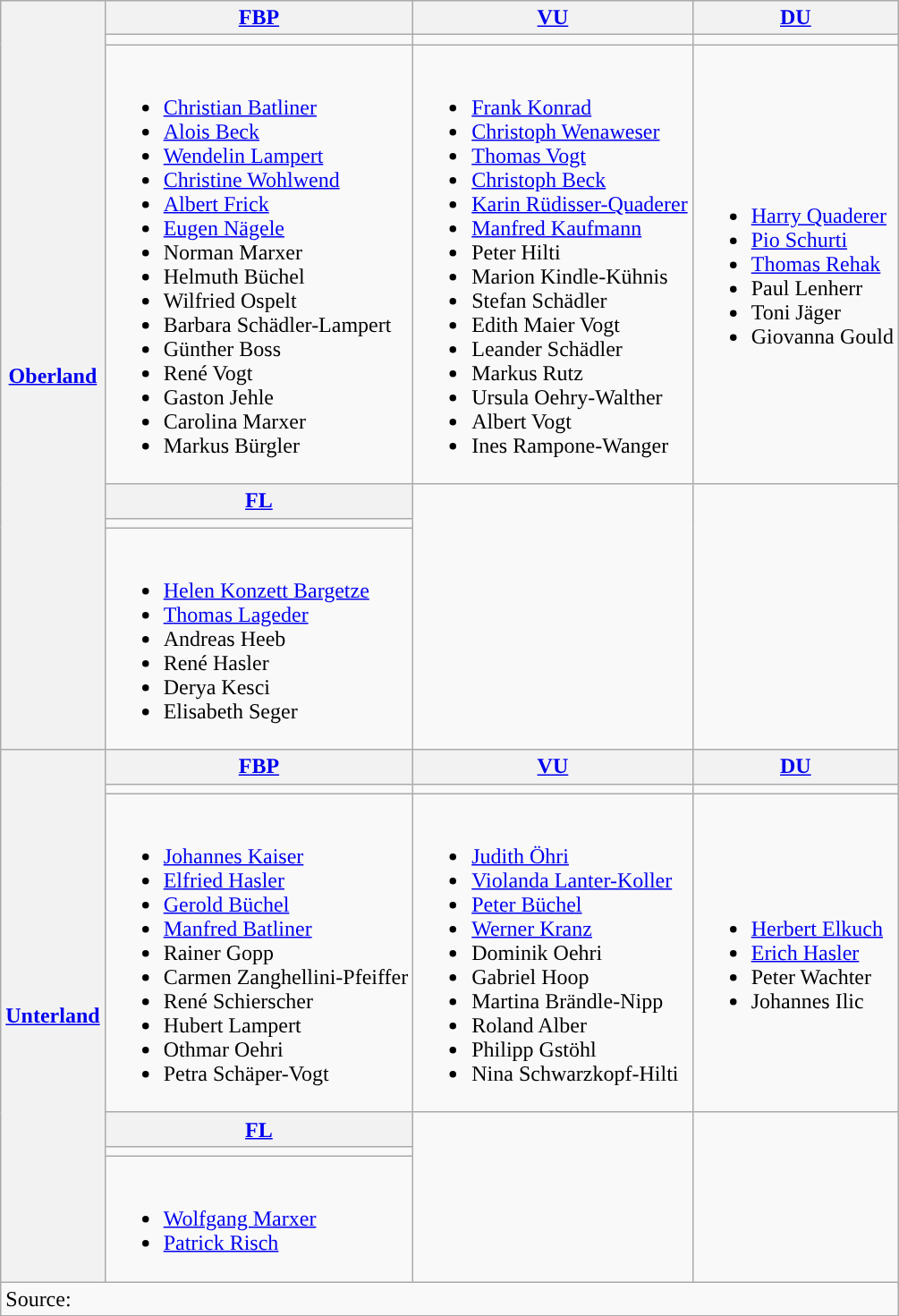<table class="wikitable">
<tr>
<th rowspan="6"><a href='#'>Oberland</a></th>
<th><a href='#'>FBP</a></th>
<th><a href='#'>VU</a></th>
<th><a href='#'>DU</a></th>
</tr>
<tr>
<td></td>
<td></td>
<td></td>
</tr>
<tr>
<td><br><ul><li><a href='#'>Christian Batliner</a></li><li><a href='#'>Alois Beck</a></li><li><a href='#'>Wendelin Lampert</a></li><li><a href='#'>Christine Wohlwend</a></li><li><a href='#'>Albert Frick</a></li><li><a href='#'>Eugen Nägele</a></li><li>Norman Marxer</li><li>Helmuth Büchel</li><li>Wilfried Ospelt</li><li>Barbara Schädler-Lampert</li><li>Günther Boss</li><li>René Vogt</li><li>Gaston Jehle</li><li>Carolina Marxer</li><li>Markus Bürgler</li></ul></td>
<td><br><ul><li><a href='#'>Frank Konrad</a></li><li><a href='#'>Christoph Wenaweser</a></li><li><a href='#'>Thomas Vogt</a></li><li><a href='#'>Christoph Beck</a></li><li><a href='#'>Karin Rüdisser-Quaderer</a></li><li><a href='#'>Manfred Kaufmann</a></li><li>Peter Hilti</li><li>Marion Kindle-Kühnis</li><li>Stefan Schädler</li><li>Edith Maier Vogt</li><li>Leander Schädler</li><li>Markus Rutz</li><li>Ursula Oehry-Walther</li><li>Albert Vogt</li><li>Ines Rampone-Wanger</li></ul></td>
<td><br><ul><li><a href='#'>Harry Quaderer</a></li><li><a href='#'>Pio Schurti</a></li><li><a href='#'>Thomas Rehak</a></li><li>Paul Lenherr</li><li>Toni Jäger</li><li>Giovanna Gould</li></ul></td>
</tr>
<tr>
<th><a href='#'>FL</a></th>
<td rowspan="3"></td>
</tr>
<tr>
<td></td>
</tr>
<tr>
<td><br><ul><li><a href='#'>Helen Konzett Bargetze</a></li><li><a href='#'>Thomas Lageder</a></li><li>Andreas Heeb</li><li>René Hasler</li><li>Derya Kesci</li><li>Elisabeth Seger</li></ul></td>
</tr>
<tr>
<th rowspan="6"><a href='#'>Unterland</a></th>
<th><a href='#'>FBP</a></th>
<th><a href='#'>VU</a></th>
<th><a href='#'>DU</a></th>
</tr>
<tr>
<td></td>
<td></td>
<td></td>
</tr>
<tr>
<td><br><ul><li><a href='#'>Johannes Kaiser</a></li><li><a href='#'>Elfried Hasler</a></li><li><a href='#'>Gerold Büchel</a></li><li><a href='#'>Manfred Batliner</a></li><li>Rainer Gopp</li><li>Carmen Zanghellini-Pfeiffer</li><li>René Schierscher</li><li>Hubert Lampert</li><li>Othmar Oehri</li><li>Petra Schäper-Vogt</li></ul></td>
<td><br><ul><li><a href='#'>Judith Öhri</a></li><li><a href='#'>Violanda Lanter-Koller</a></li><li><a href='#'>Peter Büchel</a></li><li><a href='#'>Werner Kranz</a></li><li>Dominik Oehri</li><li>Gabriel Hoop</li><li>Martina Brändle-Nipp</li><li>Roland Alber</li><li>Philipp Gstöhl</li><li>Nina Schwarzkopf-Hilti</li></ul></td>
<td><br><ul><li><a href='#'>Herbert Elkuch</a></li><li><a href='#'>Erich Hasler</a></li><li>Peter Wachter</li><li>Johannes Ilic</li></ul></td>
</tr>
<tr>
<th><a href='#'>FL</a></th>
<td rowspan="3"></td>
</tr>
<tr>
<td></td>
</tr>
<tr>
<td><br><ul><li><a href='#'>Wolfgang Marxer</a></li><li><a href='#'>Patrick Risch</a></li></ul></td>
</tr>
<tr>
<td colspan="4">Source: </td>
</tr>
</table>
